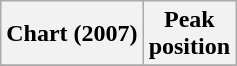<table class="wikitable sortable plainrowheaders">
<tr>
<th>Chart (2007)</th>
<th>Peak<br>position</th>
</tr>
<tr>
</tr>
</table>
